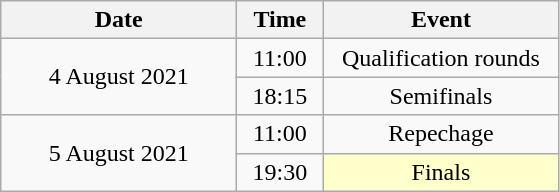<table class = "wikitable" style="text-align:center;">
<tr>
<th width=150>Date</th>
<th width=50>Time</th>
<th width=150>Event</th>
</tr>
<tr>
<td rowspan=2>4 August 2021</td>
<td>11:00</td>
<td>Qualification rounds</td>
</tr>
<tr>
<td>18:15</td>
<td>Semifinals</td>
</tr>
<tr>
<td rowspan=2>5 August 2021</td>
<td>11:00</td>
<td>Repechage</td>
</tr>
<tr>
<td>19:30</td>
<td bgcolor=ffffcc>Finals</td>
</tr>
</table>
